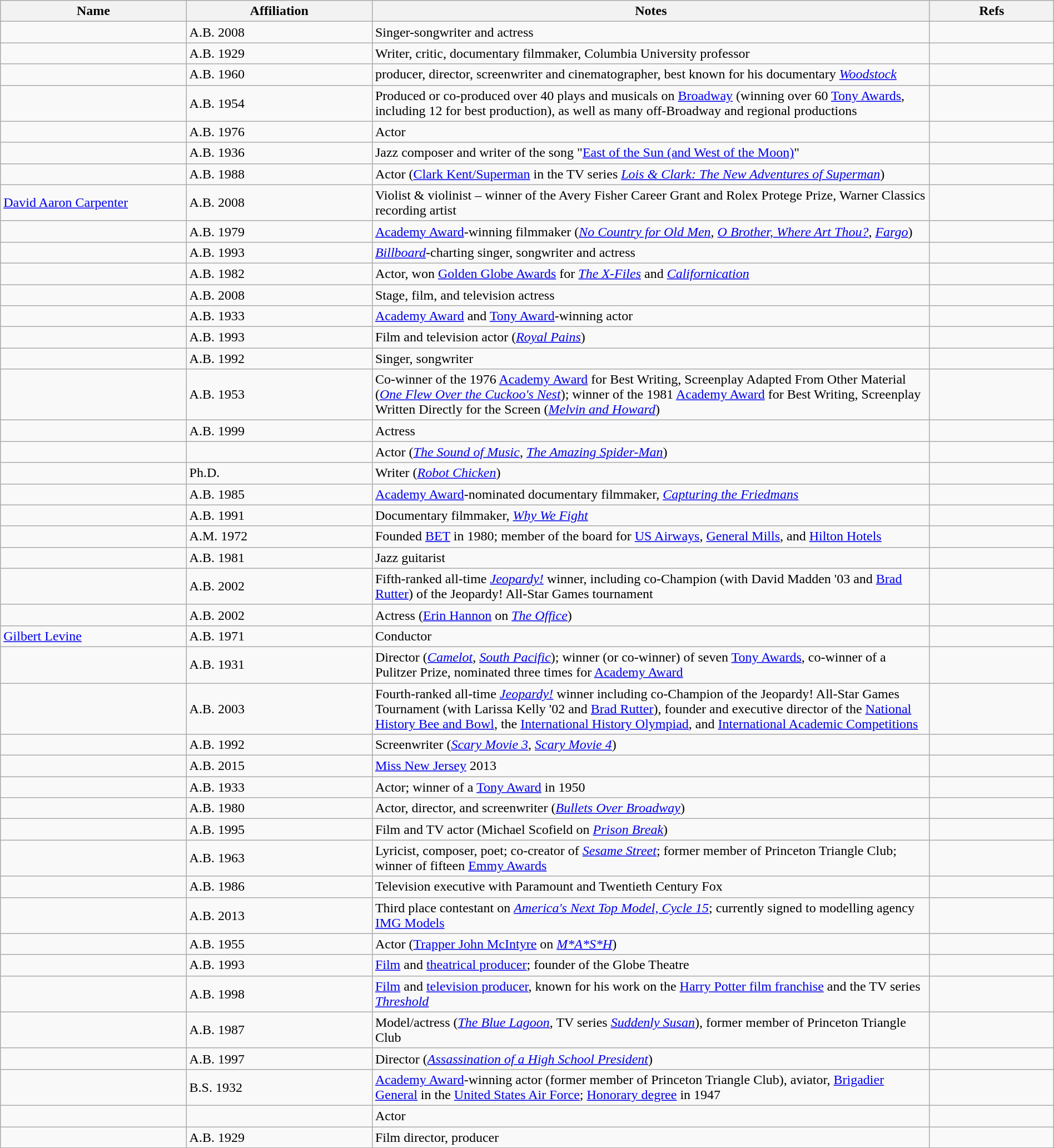<table class="wikitable sortable" style="width:100%">
<tr>
<th width="15%">Name</th>
<th width="15%">Affiliation</th>
<th width="45%">Notes</th>
<th width="10%" class="unsortable">Refs</th>
</tr>
<tr>
<td></td>
<td>A.B. 2008</td>
<td>Singer-songwriter and actress</td>
<td></td>
</tr>
<tr>
<td></td>
<td>A.B. 1929</td>
<td>Writer, critic, documentary filmmaker, Columbia University professor</td>
<td></td>
</tr>
<tr>
<td></td>
<td>A.B. 1960</td>
<td>producer, director, screenwriter and cinematographer, best known for his documentary <em><a href='#'>Woodstock</a></em></td>
<td></td>
</tr>
<tr>
<td></td>
<td>A.B. 1954</td>
<td>Produced or co-produced over 40 plays and musicals on <a href='#'>Broadway</a> (winning over 60 <a href='#'>Tony Awards</a>, including 12 for best production), as well as many off-Broadway and regional productions</td>
<td></td>
</tr>
<tr>
<td></td>
<td>A.B. 1976</td>
<td>Actor</td>
<td></td>
</tr>
<tr>
<td></td>
<td>A.B. 1936</td>
<td>Jazz composer and writer of the song "<a href='#'>East of the Sun (and West of the Moon)</a>"</td>
<td></td>
</tr>
<tr>
<td></td>
<td>A.B. 1988</td>
<td>Actor (<a href='#'>Clark Kent/Superman</a> in the TV series <em><a href='#'>Lois & Clark: The New Adventures of Superman</a></em>)</td>
<td></td>
</tr>
<tr>
<td><a href='#'>David Aaron Carpenter</a></td>
<td>A.B. 2008</td>
<td>Violist & violinist – winner of the Avery Fisher Career Grant and Rolex Protege Prize, Warner Classics recording artist</td>
<td></td>
</tr>
<tr>
<td></td>
<td>A.B. 1979</td>
<td><a href='#'>Academy Award</a>-winning filmmaker (<em><a href='#'>No Country for Old Men</a></em>, <em><a href='#'>O Brother, Where Art Thou?</a></em>, <em><a href='#'>Fargo</a></em>)</td>
<td></td>
</tr>
<tr>
<td></td>
<td>A.B. 1993</td>
<td><em><a href='#'>Billboard</a></em>-charting singer, songwriter and actress</td>
<td></td>
</tr>
<tr>
<td></td>
<td>A.B. 1982</td>
<td>Actor, won <a href='#'>Golden Globe Awards</a> for <em><a href='#'>The X-Files</a></em> and <em><a href='#'>Californication</a></em></td>
<td></td>
</tr>
<tr>
<td></td>
<td>A.B. 2008</td>
<td>Stage, film, and television actress</td>
<td></td>
</tr>
<tr>
<td></td>
<td>A.B. 1933</td>
<td><a href='#'>Academy Award</a> and <a href='#'>Tony Award</a>-winning actor</td>
<td></td>
</tr>
<tr>
<td></td>
<td>A.B. 1993</td>
<td>Film and television actor (<em><a href='#'>Royal Pains</a></em>)</td>
<td></td>
</tr>
<tr>
<td></td>
<td>A.B. 1992</td>
<td>Singer, songwriter</td>
<td></td>
</tr>
<tr>
<td></td>
<td>A.B. 1953</td>
<td>Co-winner of the 1976 <a href='#'>Academy Award</a> for Best Writing, Screenplay Adapted From Other Material (<em><a href='#'>One Flew Over the Cuckoo's Nest</a></em>); winner of the 1981 <a href='#'>Academy Award</a> for Best Writing, Screenplay Written Directly for the Screen (<em><a href='#'>Melvin and Howard</a></em>)</td>
<td></td>
</tr>
<tr>
<td></td>
<td>A.B. 1999</td>
<td>Actress</td>
<td></td>
</tr>
<tr>
<td></td>
<td></td>
<td>Actor (<em><a href='#'>The Sound of Music</a></em>, <em><a href='#'>The Amazing Spider-Man</a></em>)</td>
<td></td>
</tr>
<tr>
<td></td>
<td>Ph.D.</td>
<td>Writer (<em><a href='#'>Robot Chicken</a></em>)</td>
<td></td>
</tr>
<tr>
<td></td>
<td>A.B. 1985</td>
<td><a href='#'>Academy Award</a>-nominated documentary filmmaker, <em><a href='#'>Capturing the Friedmans</a></em></td>
<td></td>
</tr>
<tr>
<td></td>
<td>A.B. 1991</td>
<td>Documentary filmmaker, <em><a href='#'>Why We Fight</a></em></td>
<td></td>
</tr>
<tr>
<td></td>
<td>A.M. 1972</td>
<td>Founded <a href='#'>BET</a> in 1980; member of the board for <a href='#'>US Airways</a>, <a href='#'>General Mills</a>, and <a href='#'>Hilton Hotels</a></td>
<td></td>
</tr>
<tr>
<td></td>
<td>A.B. 1981</td>
<td>Jazz guitarist</td>
<td></td>
</tr>
<tr>
<td></td>
<td>A.B. 2002</td>
<td>Fifth-ranked all-time <em><a href='#'>Jeopardy!</a></em> winner, including co-Champion (with David Madden '03 and <a href='#'>Brad Rutter</a>) of the Jeopardy! All-Star Games tournament</td>
<td></td>
</tr>
<tr>
<td></td>
<td>A.B. 2002</td>
<td>Actress (<a href='#'>Erin Hannon</a> on <em><a href='#'>The Office</a></em>)</td>
<td></td>
</tr>
<tr>
<td><a href='#'>Gilbert Levine</a></td>
<td>A.B. 1971</td>
<td>Conductor</td>
<td></td>
</tr>
<tr>
<td></td>
<td>A.B. 1931</td>
<td>Director (<em><a href='#'>Camelot</a></em>, <em><a href='#'>South Pacific</a></em>); winner (or co-winner) of seven <a href='#'>Tony Awards</a>, co-winner of a Pulitzer Prize, nominated three times for <a href='#'>Academy Award</a></td>
<td></td>
</tr>
<tr>
<td></td>
<td>A.B. 2003</td>
<td>Fourth-ranked all-time <em><a href='#'>Jeopardy!</a></em> winner including co-Champion of the Jeopardy! All-Star Games Tournament (with Larissa Kelly '02 and <a href='#'>Brad Rutter</a>), founder and executive director of the <a href='#'>National History Bee and Bowl</a>, the <a href='#'>International History Olympiad</a>, and <a href='#'>International Academic Competitions</a></td>
<td></td>
</tr>
<tr>
<td></td>
<td>A.B. 1992</td>
<td>Screenwriter (<em><a href='#'>Scary Movie 3</a></em>, <em><a href='#'>Scary Movie 4</a></em>)</td>
<td></td>
</tr>
<tr>
<td></td>
<td>A.B. 2015</td>
<td><a href='#'>Miss New Jersey</a> 2013</td>
<td></td>
</tr>
<tr>
<td></td>
<td>A.B. 1933</td>
<td>Actor; winner of a <a href='#'>Tony Award</a> in 1950</td>
<td></td>
</tr>
<tr>
<td></td>
<td>A.B. 1980</td>
<td>Actor, director, and screenwriter (<em><a href='#'>Bullets Over Broadway</a></em>)</td>
<td></td>
</tr>
<tr>
<td></td>
<td>A.B. 1995</td>
<td>Film and TV actor (Michael Scofield on <em><a href='#'>Prison Break</a></em>)</td>
<td></td>
</tr>
<tr>
<td></td>
<td>A.B. 1963</td>
<td>Lyricist, composer, poet; co-creator of <em><a href='#'>Sesame Street</a></em>; former member of Princeton Triangle Club; winner of fifteen <a href='#'>Emmy Awards</a></td>
<td></td>
</tr>
<tr>
<td></td>
<td>A.B. 1986</td>
<td>Television executive with Paramount and Twentieth Century Fox</td>
<td></td>
</tr>
<tr>
<td></td>
<td>A.B. 2013</td>
<td>Third place contestant on <em><a href='#'>America's Next Top Model, Cycle 15</a></em>; currently signed to modelling agency <a href='#'>IMG Models</a></td>
<td></td>
</tr>
<tr>
<td></td>
<td>A.B. 1955</td>
<td>Actor (<a href='#'>Trapper John McIntyre</a> on <em><a href='#'>M*A*S*H</a></em>)</td>
<td></td>
</tr>
<tr>
<td></td>
<td>A.B. 1993</td>
<td><a href='#'>Film</a> and <a href='#'>theatrical producer</a>; founder of the Globe Theatre</td>
<td></td>
</tr>
<tr>
<td></td>
<td>A.B. 1998</td>
<td><a href='#'>Film</a> and <a href='#'>television producer</a>, known for his work on the <a href='#'>Harry Potter film franchise</a> and the TV series <em><a href='#'>Threshold</a></em></td>
<td></td>
</tr>
<tr>
<td></td>
<td>A.B. 1987</td>
<td>Model/actress (<em><a href='#'>The Blue Lagoon</a></em>, TV series <em><a href='#'>Suddenly Susan</a></em>), former member of Princeton Triangle Club</td>
<td></td>
</tr>
<tr>
<td></td>
<td>A.B. 1997</td>
<td>Director (<em><a href='#'>Assassination of a High School President</a></em>)</td>
<td></td>
</tr>
<tr>
<td></td>
<td>B.S. 1932</td>
<td><a href='#'>Academy Award</a>-winning actor (former member of Princeton Triangle Club), aviator, <a href='#'>Brigadier General</a> in the <a href='#'>United States Air Force</a>; <a href='#'>Honorary degree</a> in 1947</td>
<td></td>
</tr>
<tr>
<td></td>
<td></td>
<td>Actor</td>
<td></td>
</tr>
<tr>
<td></td>
<td>A.B. 1929</td>
<td>Film director, producer</td>
<td></td>
</tr>
<tr>
</tr>
</table>
